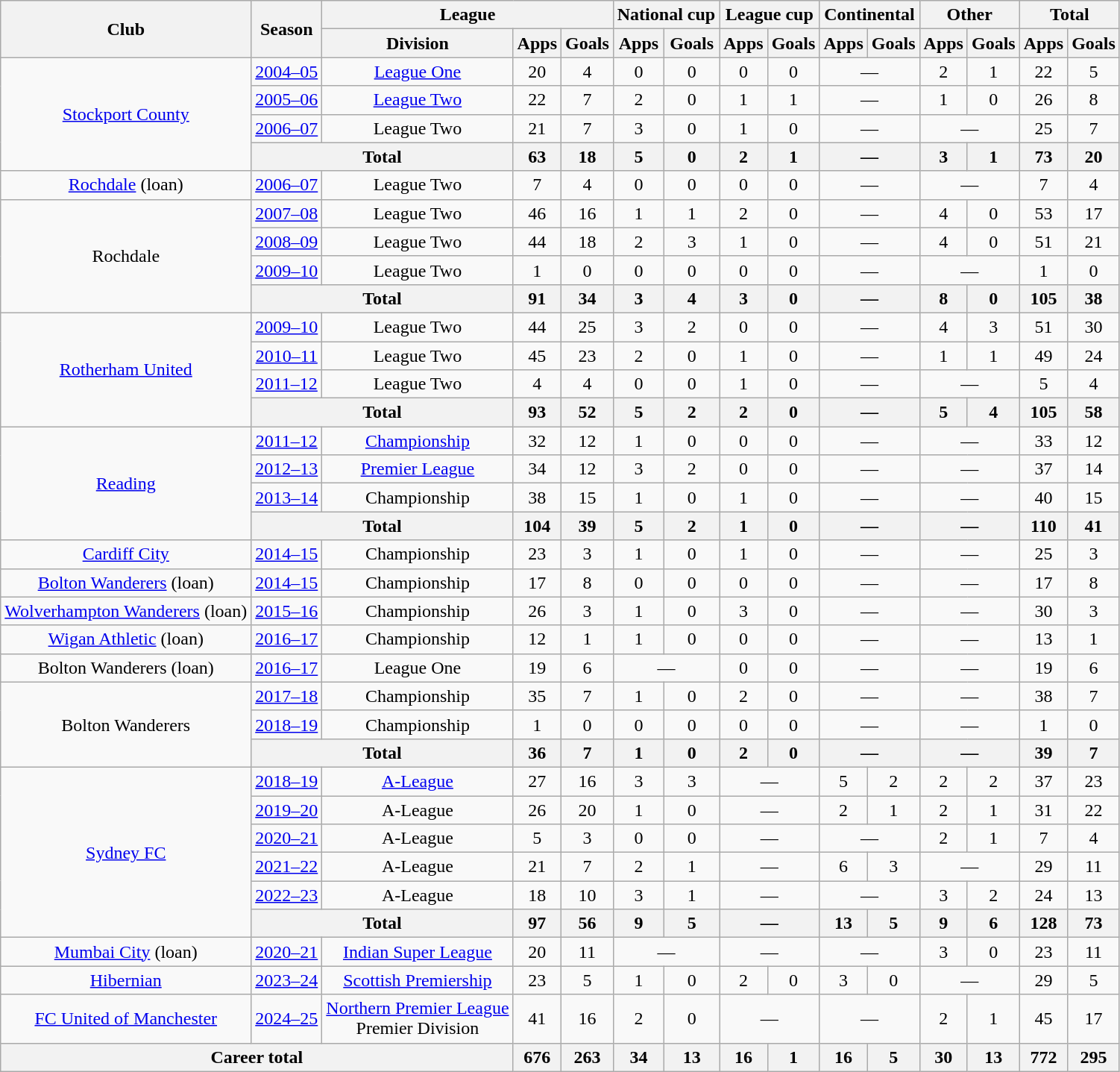<table class="wikitable" style="text-align:center">
<tr>
<th rowspan="2">Club</th>
<th rowspan="2">Season</th>
<th colspan="3">League</th>
<th colspan="2">National cup</th>
<th colspan="2">League cup</th>
<th colspan="2">Continental</th>
<th colspan="2">Other</th>
<th colspan="2">Total</th>
</tr>
<tr>
<th>Division</th>
<th>Apps</th>
<th>Goals</th>
<th>Apps</th>
<th>Goals</th>
<th>Apps</th>
<th>Goals</th>
<th>Apps</th>
<th>Goals</th>
<th>Apps</th>
<th>Goals</th>
<th>Apps</th>
<th>Goals</th>
</tr>
<tr>
<td rowspan="4"><a href='#'>Stockport County</a></td>
<td><a href='#'>2004–05</a></td>
<td><a href='#'>League One</a></td>
<td>20</td>
<td>4</td>
<td>0</td>
<td>0</td>
<td>0</td>
<td>0</td>
<td colspan="2">—</td>
<td>2</td>
<td>1</td>
<td>22</td>
<td>5</td>
</tr>
<tr>
<td><a href='#'>2005–06</a></td>
<td><a href='#'>League Two</a></td>
<td>22</td>
<td>7</td>
<td>2</td>
<td>0</td>
<td>1</td>
<td>1</td>
<td colspan="2">—</td>
<td>1</td>
<td>0</td>
<td>26</td>
<td>8</td>
</tr>
<tr>
<td><a href='#'>2006–07</a></td>
<td>League Two</td>
<td>21</td>
<td>7</td>
<td>3</td>
<td>0</td>
<td>1</td>
<td>0</td>
<td colspan="2">—</td>
<td colspan="2">—</td>
<td>25</td>
<td>7</td>
</tr>
<tr>
<th colspan="2">Total</th>
<th>63</th>
<th>18</th>
<th>5</th>
<th>0</th>
<th>2</th>
<th>1</th>
<th colspan="2">—</th>
<th>3</th>
<th>1</th>
<th>73</th>
<th>20</th>
</tr>
<tr>
<td><a href='#'>Rochdale</a> (loan)</td>
<td><a href='#'>2006–07</a></td>
<td>League Two</td>
<td>7</td>
<td>4</td>
<td>0</td>
<td>0</td>
<td>0</td>
<td>0</td>
<td colspan="2">—</td>
<td colspan="2">—</td>
<td>7</td>
<td>4</td>
</tr>
<tr>
<td rowspan="4">Rochdale</td>
<td><a href='#'>2007–08</a></td>
<td>League Two</td>
<td>46</td>
<td>16</td>
<td>1</td>
<td>1</td>
<td>2</td>
<td>0</td>
<td colspan="2">—</td>
<td>4</td>
<td>0</td>
<td>53</td>
<td>17</td>
</tr>
<tr>
<td><a href='#'>2008–09</a></td>
<td>League Two</td>
<td>44</td>
<td>18</td>
<td>2</td>
<td>3</td>
<td>1</td>
<td>0</td>
<td colspan="2">—</td>
<td>4</td>
<td>0</td>
<td>51</td>
<td>21</td>
</tr>
<tr>
<td><a href='#'>2009–10</a></td>
<td>League Two</td>
<td>1</td>
<td>0</td>
<td>0</td>
<td>0</td>
<td>0</td>
<td>0</td>
<td colspan="2">—</td>
<td colspan="2">—</td>
<td>1</td>
<td>0</td>
</tr>
<tr>
<th colspan="2">Total</th>
<th>91</th>
<th>34</th>
<th>3</th>
<th>4</th>
<th>3</th>
<th>0</th>
<th colspan="2">—</th>
<th>8</th>
<th>0</th>
<th>105</th>
<th>38</th>
</tr>
<tr>
<td rowspan="4"><a href='#'>Rotherham United</a></td>
<td><a href='#'>2009–10</a></td>
<td>League Two</td>
<td>44</td>
<td>25</td>
<td>3</td>
<td>2</td>
<td>0</td>
<td>0</td>
<td colspan="2">—</td>
<td>4</td>
<td>3</td>
<td>51</td>
<td>30</td>
</tr>
<tr>
<td><a href='#'>2010–11</a></td>
<td>League Two</td>
<td>45</td>
<td>23</td>
<td>2</td>
<td>0</td>
<td>1</td>
<td>0</td>
<td colspan="2">—</td>
<td>1</td>
<td>1</td>
<td>49</td>
<td>24</td>
</tr>
<tr>
<td><a href='#'>2011–12</a></td>
<td>League Two</td>
<td>4</td>
<td>4</td>
<td>0</td>
<td>0</td>
<td>1</td>
<td>0</td>
<td colspan="2">—</td>
<td colspan="2">—</td>
<td>5</td>
<td>4</td>
</tr>
<tr>
<th colspan="2">Total</th>
<th>93</th>
<th>52</th>
<th>5</th>
<th>2</th>
<th>2</th>
<th>0</th>
<th colspan="2">—</th>
<th>5</th>
<th>4</th>
<th>105</th>
<th>58</th>
</tr>
<tr>
<td rowspan="4"><a href='#'>Reading</a></td>
<td><a href='#'>2011–12</a></td>
<td><a href='#'>Championship</a></td>
<td>32</td>
<td>12</td>
<td>1</td>
<td>0</td>
<td>0</td>
<td>0</td>
<td colspan="2">—</td>
<td colspan="2">—</td>
<td>33</td>
<td>12</td>
</tr>
<tr>
<td><a href='#'>2012–13</a></td>
<td><a href='#'>Premier League</a></td>
<td>34</td>
<td>12</td>
<td>3</td>
<td>2</td>
<td>0</td>
<td>0</td>
<td colspan="2">—</td>
<td colspan="2">—</td>
<td>37</td>
<td>14</td>
</tr>
<tr>
<td><a href='#'>2013–14</a></td>
<td>Championship</td>
<td>38</td>
<td>15</td>
<td>1</td>
<td>0</td>
<td>1</td>
<td>0</td>
<td colspan="2">—</td>
<td colspan="2">—</td>
<td>40</td>
<td>15</td>
</tr>
<tr>
<th colspan="2">Total</th>
<th>104</th>
<th>39</th>
<th>5</th>
<th>2</th>
<th>1</th>
<th>0</th>
<th colspan="2">—</th>
<th colspan="2">—</th>
<th>110</th>
<th>41</th>
</tr>
<tr>
<td><a href='#'>Cardiff City</a></td>
<td><a href='#'>2014–15</a></td>
<td>Championship</td>
<td>23</td>
<td>3</td>
<td>1</td>
<td>0</td>
<td>1</td>
<td>0</td>
<td colspan="2">—</td>
<td colspan="2">—</td>
<td>25</td>
<td>3</td>
</tr>
<tr>
<td><a href='#'>Bolton Wanderers</a> (loan)</td>
<td><a href='#'>2014–15</a></td>
<td>Championship</td>
<td>17</td>
<td>8</td>
<td>0</td>
<td>0</td>
<td>0</td>
<td>0</td>
<td colspan="2">—</td>
<td colspan="2">—</td>
<td>17</td>
<td>8</td>
</tr>
<tr>
<td><a href='#'>Wolverhampton Wanderers</a> (loan)</td>
<td><a href='#'>2015–16</a></td>
<td>Championship</td>
<td>26</td>
<td>3</td>
<td>1</td>
<td>0</td>
<td>3</td>
<td>0</td>
<td colspan="2">—</td>
<td colspan="2">—</td>
<td>30</td>
<td>3</td>
</tr>
<tr>
<td><a href='#'>Wigan Athletic</a> (loan)</td>
<td><a href='#'>2016–17</a></td>
<td>Championship</td>
<td>12</td>
<td>1</td>
<td>1</td>
<td>0</td>
<td>0</td>
<td>0</td>
<td colspan="2">—</td>
<td colspan="2">—</td>
<td>13</td>
<td>1</td>
</tr>
<tr>
<td>Bolton Wanderers (loan)</td>
<td><a href='#'>2016–17</a></td>
<td>League One</td>
<td>19</td>
<td>6</td>
<td colspan="2">—</td>
<td>0</td>
<td>0</td>
<td colspan="2">—</td>
<td colspan="2">—</td>
<td>19</td>
<td>6</td>
</tr>
<tr>
<td rowspan="3">Bolton Wanderers</td>
<td><a href='#'>2017–18</a></td>
<td>Championship</td>
<td>35</td>
<td>7</td>
<td>1</td>
<td>0</td>
<td>2</td>
<td>0</td>
<td colspan="2">—</td>
<td colspan="2">—</td>
<td>38</td>
<td>7</td>
</tr>
<tr>
<td><a href='#'>2018–19</a></td>
<td>Championship</td>
<td>1</td>
<td>0</td>
<td>0</td>
<td>0</td>
<td>0</td>
<td>0</td>
<td colspan="2">—</td>
<td colspan="2">—</td>
<td>1</td>
<td>0</td>
</tr>
<tr>
<th colspan="2">Total</th>
<th>36</th>
<th>7</th>
<th>1</th>
<th>0</th>
<th>2</th>
<th>0</th>
<th colspan="2">—</th>
<th colspan="2">—</th>
<th>39</th>
<th>7</th>
</tr>
<tr>
<td rowspan="6"><a href='#'>Sydney FC</a></td>
<td><a href='#'>2018–19</a></td>
<td><a href='#'>A-League</a></td>
<td>27</td>
<td>16</td>
<td>3</td>
<td>3</td>
<td colspan="2">—</td>
<td>5</td>
<td>2</td>
<td>2</td>
<td>2</td>
<td>37</td>
<td>23</td>
</tr>
<tr>
<td><a href='#'>2019–20</a></td>
<td>A-League</td>
<td>26</td>
<td>20</td>
<td>1</td>
<td>0</td>
<td colspan="2">—</td>
<td>2</td>
<td>1</td>
<td>2</td>
<td>1</td>
<td>31</td>
<td>22</td>
</tr>
<tr>
<td><a href='#'>2020–21</a></td>
<td>A-League</td>
<td>5</td>
<td>3</td>
<td>0</td>
<td>0</td>
<td colspan="2">—</td>
<td colspan="2">—</td>
<td>2</td>
<td>1</td>
<td>7</td>
<td>4</td>
</tr>
<tr>
<td><a href='#'>2021–22</a></td>
<td>A-League</td>
<td>21</td>
<td>7</td>
<td>2</td>
<td>1</td>
<td colspan="2">—</td>
<td>6</td>
<td>3</td>
<td colspan="2">—</td>
<td>29</td>
<td>11</td>
</tr>
<tr>
<td><a href='#'>2022–23</a></td>
<td>A-League</td>
<td>18</td>
<td>10</td>
<td>3</td>
<td>1</td>
<td colspan="2">—</td>
<td colspan="2">—</td>
<td>3</td>
<td>2</td>
<td>24</td>
<td>13</td>
</tr>
<tr>
<th colspan="2">Total</th>
<th>97</th>
<th>56</th>
<th>9</th>
<th>5</th>
<th colspan="2">—</th>
<th>13</th>
<th>5</th>
<th>9</th>
<th>6</th>
<th>128</th>
<th>73</th>
</tr>
<tr>
<td><a href='#'>Mumbai City</a> (loan)</td>
<td><a href='#'>2020–21</a></td>
<td><a href='#'>Indian Super League</a></td>
<td>20</td>
<td>11</td>
<td colspan="2">—</td>
<td colspan="2">—</td>
<td colspan="2">—</td>
<td>3</td>
<td>0</td>
<td>23</td>
<td>11</td>
</tr>
<tr>
<td><a href='#'>Hibernian</a></td>
<td><a href='#'>2023–24</a></td>
<td><a href='#'>Scottish Premiership</a></td>
<td>23</td>
<td>5</td>
<td>1</td>
<td>0</td>
<td>2</td>
<td>0</td>
<td>3</td>
<td>0</td>
<td colspan="2">—</td>
<td>29</td>
<td>5</td>
</tr>
<tr>
<td><a href='#'>FC United of Manchester</a></td>
<td><a href='#'>2024–25</a></td>
<td><a href='#'>Northern Premier League</a><br>Premier Division</td>
<td>41</td>
<td>16</td>
<td>2</td>
<td>0</td>
<td colspan="2">—</td>
<td colspan="2">—</td>
<td>2</td>
<td>1</td>
<td>45</td>
<td>17</td>
</tr>
<tr>
<th colspan="3">Career total</th>
<th>676</th>
<th>263</th>
<th>34</th>
<th>13</th>
<th>16</th>
<th>1</th>
<th>16</th>
<th>5</th>
<th>30</th>
<th>13</th>
<th>772</th>
<th>295</th>
</tr>
</table>
